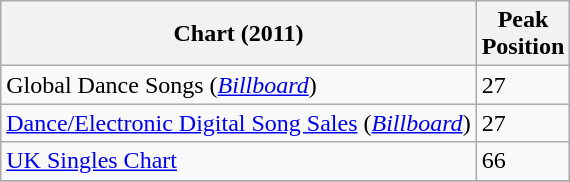<table class="wikitable sortable">
<tr>
<th>Chart (2011)</th>
<th>Peak<br>Position</th>
</tr>
<tr>
<td>Global Dance Songs (<a href='#'><em>Billboard</em></a>)</td>
<td>27</td>
</tr>
<tr>
<td><a href='#'>Dance/Electronic Digital Song Sales</a> (<a href='#'><em>Billboard</em></a>)</td>
<td>27</td>
</tr>
<tr>
<td><a href='#'>UK Singles Chart</a></td>
<td>66</td>
</tr>
<tr>
</tr>
</table>
